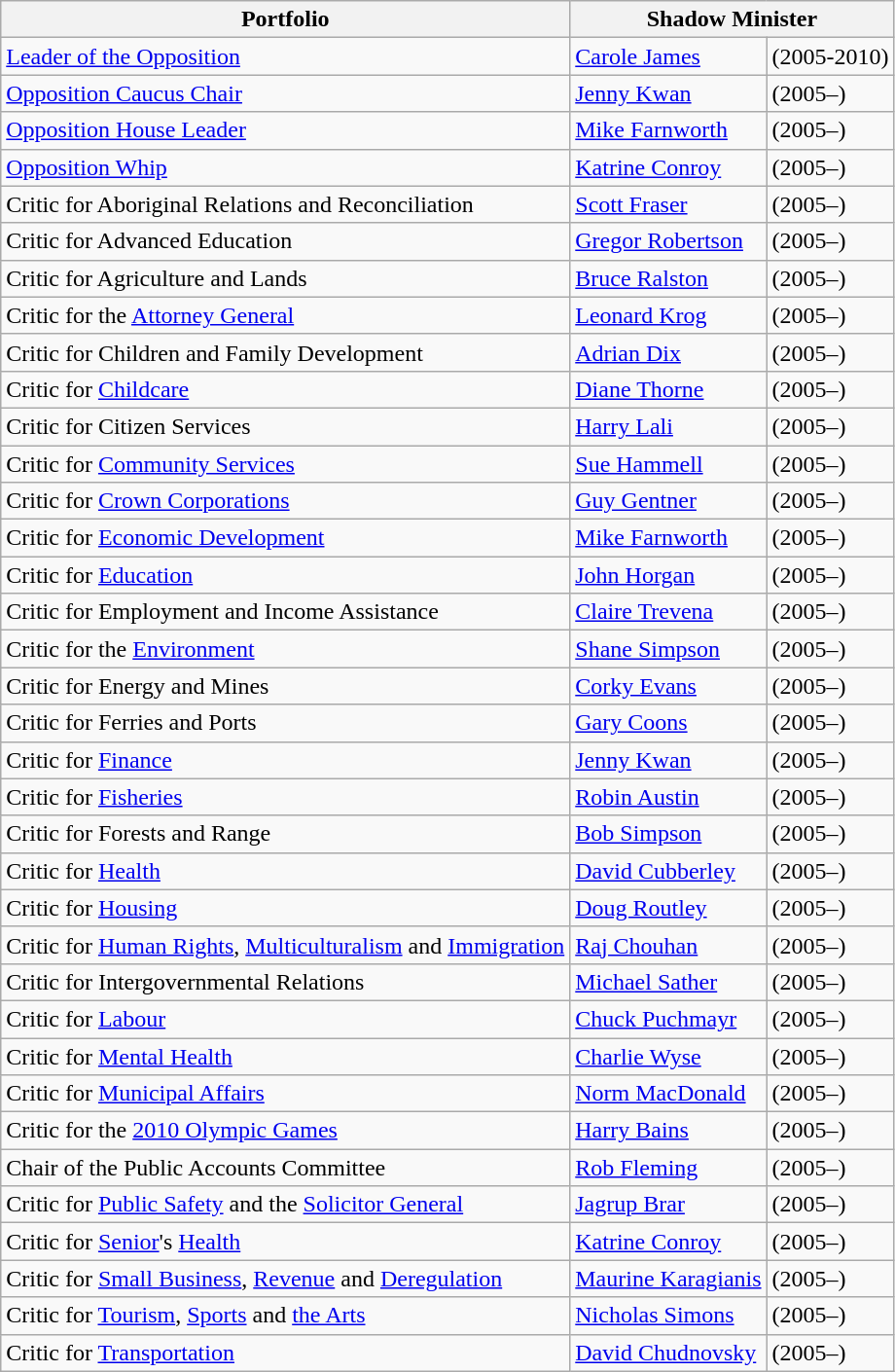<table class="wikitable">
<tr>
<th>Portfolio</th>
<th colspan="2">Shadow Minister</th>
</tr>
<tr ---->
<td><a href='#'>Leader of the Opposition</a></td>
<td><a href='#'>Carole James</a></td>
<td>(2005-2010)</td>
</tr>
<tr ---->
<td><a href='#'>Opposition Caucus Chair</a></td>
<td><a href='#'>Jenny Kwan</a></td>
<td>(2005–)</td>
</tr>
<tr ---->
<td><a href='#'>Opposition House Leader</a></td>
<td><a href='#'>Mike Farnworth</a></td>
<td>(2005–)</td>
</tr>
<tr ---->
<td><a href='#'>Opposition Whip</a></td>
<td><a href='#'>Katrine Conroy</a></td>
<td>(2005–)</td>
</tr>
<tr ---->
<td>Critic for Aboriginal Relations and Reconciliation</td>
<td><a href='#'>Scott Fraser</a></td>
<td>(2005–)</td>
</tr>
<tr ---->
<td>Critic for Advanced Education</td>
<td><a href='#'>Gregor Robertson</a></td>
<td>(2005–)</td>
</tr>
<tr ---->
<td>Critic for Agriculture and Lands</td>
<td><a href='#'>Bruce Ralston</a></td>
<td>(2005–)</td>
</tr>
<tr ---->
<td>Critic for the <a href='#'>Attorney General</a></td>
<td><a href='#'>Leonard Krog</a></td>
<td>(2005–)</td>
</tr>
<tr ---->
<td>Critic for Children and Family Development</td>
<td><a href='#'>Adrian Dix</a></td>
<td>(2005–)</td>
</tr>
<tr ---->
<td>Critic for <a href='#'>Childcare</a></td>
<td><a href='#'>Diane Thorne</a></td>
<td>(2005–)</td>
</tr>
<tr ---->
<td>Critic for Citizen Services</td>
<td><a href='#'>Harry Lali</a></td>
<td>(2005–)</td>
</tr>
<tr ---->
<td>Critic for <a href='#'>Community Services</a></td>
<td><a href='#'>Sue Hammell</a></td>
<td>(2005–)</td>
</tr>
<tr ---->
<td>Critic for <a href='#'>Crown Corporations</a></td>
<td><a href='#'>Guy Gentner</a></td>
<td>(2005–)</td>
</tr>
<tr ---->
<td>Critic for <a href='#'>Economic Development</a></td>
<td><a href='#'>Mike Farnworth</a></td>
<td>(2005–)</td>
</tr>
<tr ---->
<td>Critic for <a href='#'>Education</a></td>
<td><a href='#'>John Horgan</a></td>
<td>(2005–)</td>
</tr>
<tr ---->
<td>Critic for Employment and Income Assistance</td>
<td><a href='#'>Claire Trevena</a></td>
<td>(2005–)</td>
</tr>
<tr ---->
<td>Critic for the <a href='#'>Environment</a></td>
<td><a href='#'>Shane Simpson</a></td>
<td>(2005–)</td>
</tr>
<tr ---->
<td>Critic for Energy and Mines</td>
<td><a href='#'>Corky Evans</a></td>
<td>(2005–)</td>
</tr>
<tr ---->
<td>Critic for Ferries and Ports</td>
<td><a href='#'>Gary Coons</a></td>
<td>(2005–)</td>
</tr>
<tr ---->
<td>Critic for <a href='#'>Finance</a></td>
<td><a href='#'>Jenny Kwan</a></td>
<td>(2005–)</td>
</tr>
<tr ---->
<td>Critic for <a href='#'>Fisheries</a></td>
<td><a href='#'>Robin Austin</a></td>
<td>(2005–)</td>
</tr>
<tr ---->
<td>Critic for Forests and Range</td>
<td><a href='#'>Bob Simpson</a></td>
<td>(2005–)</td>
</tr>
<tr ---->
<td>Critic for <a href='#'>Health</a></td>
<td><a href='#'>David Cubberley</a></td>
<td>(2005–)</td>
</tr>
<tr ---->
<td>Critic for <a href='#'>Housing</a></td>
<td><a href='#'>Doug Routley</a></td>
<td>(2005–)</td>
</tr>
<tr ---->
<td>Critic for <a href='#'>Human Rights</a>, <a href='#'>Multiculturalism</a> and <a href='#'>Immigration</a></td>
<td><a href='#'>Raj Chouhan</a></td>
<td>(2005–)</td>
</tr>
<tr ---->
<td>Critic for Intergovernmental Relations</td>
<td><a href='#'>Michael Sather</a></td>
<td>(2005–)</td>
</tr>
<tr ---->
<td>Critic for <a href='#'>Labour</a></td>
<td><a href='#'>Chuck Puchmayr</a></td>
<td>(2005–)</td>
</tr>
<tr ---->
<td>Critic for <a href='#'>Mental Health</a></td>
<td><a href='#'>Charlie Wyse</a></td>
<td>(2005–)</td>
</tr>
<tr ---->
<td>Critic for <a href='#'>Municipal Affairs</a></td>
<td><a href='#'>Norm MacDonald</a></td>
<td>(2005–)</td>
</tr>
<tr ---->
<td>Critic for the <a href='#'>2010 Olympic Games</a></td>
<td><a href='#'>Harry Bains</a></td>
<td>(2005–)</td>
</tr>
<tr ---->
<td>Chair of the Public Accounts Committee</td>
<td><a href='#'>Rob Fleming</a></td>
<td>(2005–)</td>
</tr>
<tr ---->
<td>Critic for <a href='#'>Public Safety</a> and the <a href='#'>Solicitor General</a></td>
<td><a href='#'>Jagrup Brar</a></td>
<td>(2005–)</td>
</tr>
<tr ---->
<td>Critic for <a href='#'>Senior</a>'s <a href='#'>Health</a></td>
<td><a href='#'>Katrine Conroy</a></td>
<td>(2005–)</td>
</tr>
<tr ---->
<td>Critic for <a href='#'>Small Business</a>, <a href='#'>Revenue</a> and <a href='#'>Deregulation</a></td>
<td><a href='#'>Maurine Karagianis</a></td>
<td>(2005–)</td>
</tr>
<tr ---->
<td>Critic for <a href='#'>Tourism</a>, <a href='#'>Sports</a> and <a href='#'>the Arts</a></td>
<td><a href='#'>Nicholas Simons</a></td>
<td>(2005–)</td>
</tr>
<tr ---->
<td>Critic for <a href='#'>Transportation</a></td>
<td><a href='#'>David Chudnovsky</a></td>
<td>(2005–)</td>
</tr>
</table>
